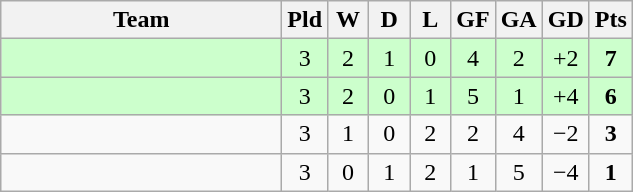<table class="wikitable" style="text-align:center;">
<tr>
<th width=180>Team</th>
<th width=20>Pld</th>
<th width=20>W</th>
<th width=20>D</th>
<th width=20>L</th>
<th width=20>GF</th>
<th width=20>GA</th>
<th width=20>GD</th>
<th width=20>Pts</th>
</tr>
<tr align=center style="background:#ccffcc;">
<td style="text-align:left;"></td>
<td>3</td>
<td>2</td>
<td>1</td>
<td>0</td>
<td>4</td>
<td>2</td>
<td>+2</td>
<td><strong>7</strong></td>
</tr>
<tr align=center style="background:#ccffcc;">
<td style="text-align:left;"></td>
<td>3</td>
<td>2</td>
<td>0</td>
<td>1</td>
<td>5</td>
<td>1</td>
<td>+4</td>
<td><strong>6</strong></td>
</tr>
<tr align=center>
<td style="text-align:left;"></td>
<td>3</td>
<td>1</td>
<td>0</td>
<td>2</td>
<td>2</td>
<td>4</td>
<td>−2</td>
<td><strong>3</strong></td>
</tr>
<tr align=center>
<td style="text-align:left;"></td>
<td>3</td>
<td>0</td>
<td>1</td>
<td>2</td>
<td>1</td>
<td>5</td>
<td>−4</td>
<td><strong>1</strong></td>
</tr>
</table>
